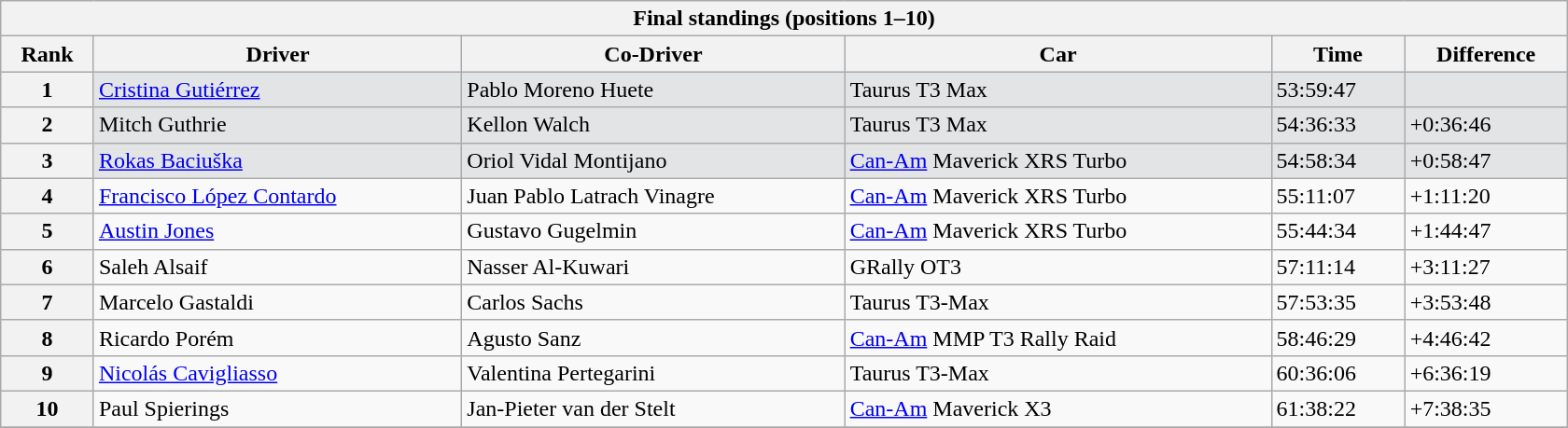<table class="wikitable" style="width:70em;margin-bottom:0;">
<tr>
<th colspan=6>Final standings (positions 1–10)</th>
</tr>
<tr>
<th>Rank</th>
<th>Driver</th>
<th>Co-Driver</th>
<th>Car</th>
<th>Time</th>
<th>Difference</th>
</tr>
<tr style="background:#e3e4e5;">
<th>1</th>
<td> <a href='#'>Cristina Gutiérrez</a></td>
<td> Pablo Moreno Huete</td>
<td>Taurus T3 Max</td>
<td>53:59:47</td>
<td></td>
</tr>
<tr style="background:#e3e4e5;">
<th>2</th>
<td> Mitch Guthrie</td>
<td> Kellon Walch</td>
<td>Taurus T3 Max</td>
<td>54:36:33</td>
<td>+0:36:46</td>
</tr>
<tr style="background:#e3e4e5;">
<th>3</th>
<td> <a href='#'>Rokas Baciuška</a></td>
<td> Oriol Vidal Montijano</td>
<td><a href='#'>Can-Am</a> Maverick XRS Turbo</td>
<td>54:58:34</td>
<td>+0:58:47</td>
</tr>
<tr>
<th>4</th>
<td> <a href='#'>Francisco López Contardo</a></td>
<td> Juan Pablo Latrach Vinagre</td>
<td><a href='#'>Can-Am</a> Maverick XRS Turbo</td>
<td>55:11:07</td>
<td>+1:11:20</td>
</tr>
<tr>
<th>5</th>
<td> <a href='#'>Austin Jones</a></td>
<td> Gustavo Gugelmin</td>
<td><a href='#'>Can-Am</a> Maverick XRS Turbo</td>
<td>55:44:34</td>
<td>+1:44:47</td>
</tr>
<tr>
<th>6</th>
<td> Saleh Alsaif</td>
<td> Nasser Al-Kuwari</td>
<td>GRally OT3</td>
<td>57:11:14</td>
<td>+3:11:27</td>
</tr>
<tr>
<th>7</th>
<td> Marcelo Gastaldi</td>
<td> Carlos Sachs</td>
<td>Taurus T3-Max</td>
<td>57:53:35</td>
<td>+3:53:48</td>
</tr>
<tr>
<th>8</th>
<td> Ricardo Porém</td>
<td> Agusto Sanz</td>
<td><a href='#'>Can-Am</a> MMP T3 Rally Raid</td>
<td>58:46:29</td>
<td>+4:46:42</td>
</tr>
<tr>
<th>9</th>
<td> <a href='#'>Nicolás Cavigliasso</a></td>
<td> Valentina Pertegarini</td>
<td>Taurus T3-Max</td>
<td>60:36:06</td>
<td>+6:36:19</td>
</tr>
<tr>
<th>10</th>
<td> Paul Spierings</td>
<td> Jan-Pieter van der Stelt</td>
<td><a href='#'>Can-Am</a> Maverick X3</td>
<td>61:38:22</td>
<td>+7:38:35</td>
</tr>
<tr>
</tr>
</table>
